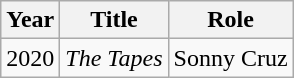<table class="wikitable sortable">
<tr>
<th>Year</th>
<th>Title</th>
<th>Role</th>
</tr>
<tr>
<td>2020</td>
<td><em>The Tapes</em></td>
<td>Sonny Cruz</td>
</tr>
</table>
